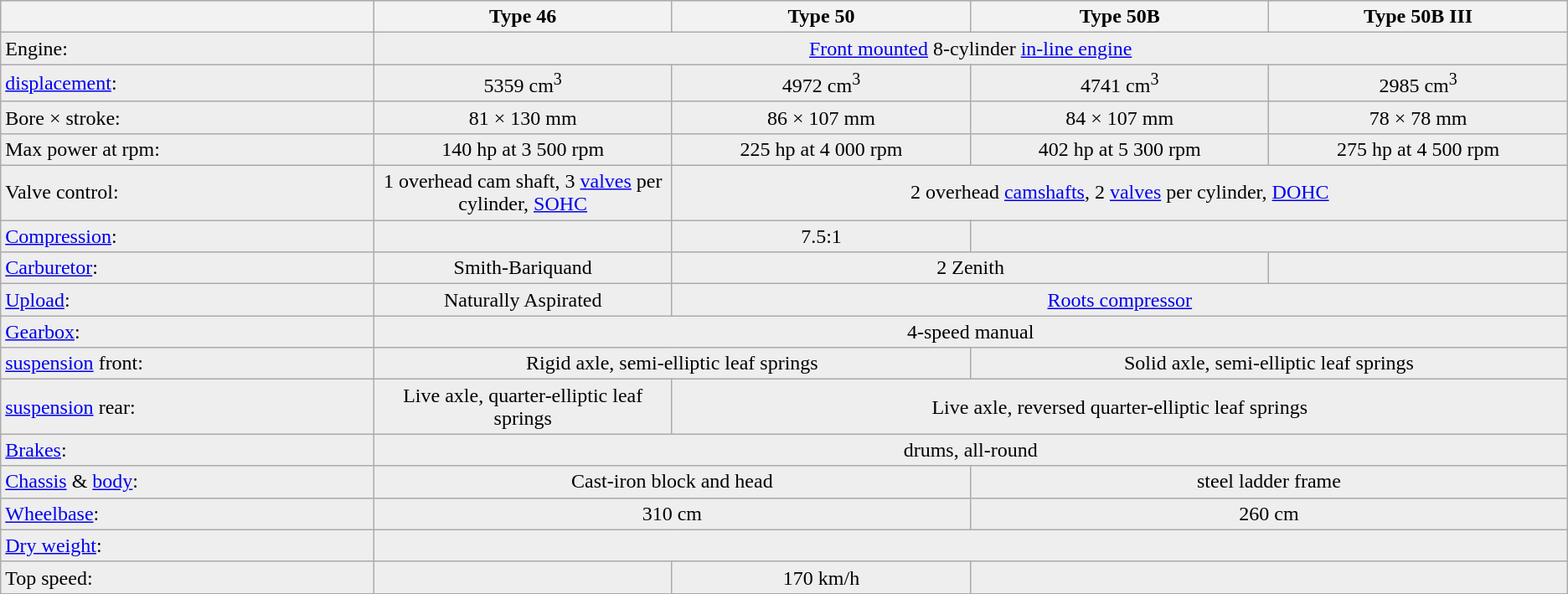<table class="prettytable">
<tr ---- bgcolor="#DDDDDD">
<th width="20%"></th>
<th width="16%">Type 46</th>
<th width="16%">Type 50</th>
<th width="16%">Type 50B</th>
<th width="16%">Type 50B III</th>
</tr>
<tr ---- bgcolor="#EEEEEE">
<td>Engine: </td>
<td colspan="4" align="center"><a href='#'>Front mounted</a> 8-cylinder <a href='#'>in-line engine</a></td>
</tr>
<tr ---- bgcolor="#EEEEEE">
<td><a href='#'>displacement</a>: </td>
<td align="center">5359 cm<sup>3</sup></td>
<td align="center">4972 cm<sup>3</sup></td>
<td align="center">4741 cm<sup>3</sup></td>
<td align="center">2985 cm<sup>3</sup></td>
</tr>
<tr ---- bgcolor="#EEEEEE">
<td>Bore × stroke: </td>
<td align="center">81 × 130 mm</td>
<td align="center">86 × 107 mm</td>
<td align="center">84 × 107 mm</td>
<td align="center">78 × 78 mm</td>
</tr>
<tr ---- bgcolor="#EEEEEE">
<td>Max power at rpm: </td>
<td align="center">140 hp at 3 500 rpm</td>
<td align="center">225 hp at 4 000 rpm</td>
<td align="center">402 hp at 5 300 rpm</td>
<td align="center">275 hp at 4 500 rpm</td>
</tr>
<tr ---- bgcolor="#EEEEEE">
<td>Valve control: </td>
<td align="center">1 overhead cam shaft, 3 <a href='#'>valves</a> per cylinder, <a href='#'>SOHC</a></td>
<td colspan="3" align="center">2 overhead <a href='#'>camshafts</a>, 2 <a href='#'>valves</a> per cylinder, <a href='#'>DOHC</a></td>
</tr>
<tr ---- bgcolor="#EEEEEE">
<td><a href='#'>Compression</a>: </td>
<td align="center"></td>
<td align="center">7.5:1</td>
<td colspan="2" align="center"></td>
</tr>
<tr ---- bgcolor="#EEEEEE">
<td><a href='#'>Carburetor</a>: </td>
<td align="center">Smith-Bariquand</td>
<td colspan="2" align="center">2 Zenith</td>
<td align="center"></td>
</tr>
<tr ---- bgcolor="#EEEEEE">
<td><a href='#'>Upload</a>: </td>
<td align="center">Naturally Aspirated</td>
<td colspan="4" align="center"><a href='#'>Roots compressor</a></td>
</tr>
<tr ---- bgcolor="#EEEEEE">
<td><a href='#'>Gearbox</a>: </td>
<td colspan="5" align="center">4-speed manual</td>
</tr>
<tr ---- bgcolor="#EEEEEE">
<td><a href='#'>suspension</a> front: </td>
<td colspan="2" align="center">Rigid axle, semi-elliptic leaf springs</td>
<td colspan="2" align="center">Solid axle, semi-elliptic leaf springs</td>
</tr>
<tr ---- bgcolor="#EEEEEE">
<td><a href='#'>suspension</a> rear: </td>
<td align="center">Live axle, quarter-elliptic leaf springs</td>
<td colspan="3" align="center">Live axle, reversed quarter-elliptic leaf springs</td>
</tr>
<tr ---- bgcolor="#EEEEEE">
<td><a href='#'>Brakes</a>: </td>
<td colspan="5" align="center">drums, all-round</td>
</tr>
<tr ---- bgcolor="#EEEEEE">
<td><a href='#'>Chassis</a> & <a href='#'>body</a>: </td>
<td colspan="2" align="center">Cast-iron block and head</td>
<td colspan="2" align="center">steel ladder frame</td>
</tr>
<tr ---- bgcolor="#EEEEEE">
<td><a href='#'>Wheelbase</a>: </td>
<td colspan="2" align="center">310 cm</td>
<td colspan="2" align="center">260 cm</td>
</tr>
<tr ---- bgcolor="#EEEEEE">
<td><a href='#'>Dry weight</a>: </td>
<td colspan="4" align="center"></td>
</tr>
<tr ---- bgcolor="#EEEEEE">
<td>Top speed: </td>
<td align="center"></td>
<td align="center">170 km/h</td>
<td colspan="2 align="center"></td>
</tr>
<tr ---- bgcolor="#EEEEEE">
</tr>
</table>
